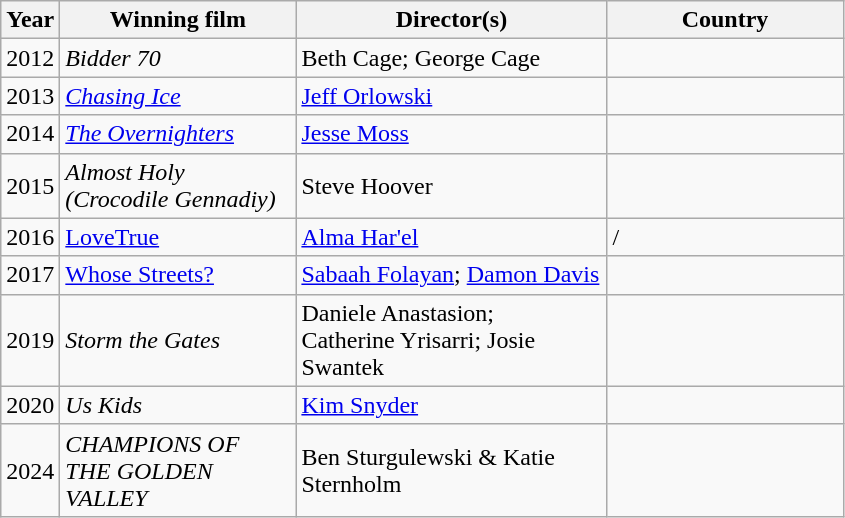<table class="wikitable">
<tr>
<th width="30px">Year</th>
<th width="150px">Winning film</th>
<th width="200px">Director(s)</th>
<th width="150px">Country</th>
</tr>
<tr>
<td>2012</td>
<td><em>Bidder 70</em></td>
<td>Beth Cage; George Cage</td>
<td></td>
</tr>
<tr>
<td>2013</td>
<td><em><a href='#'>Chasing Ice</a></em></td>
<td><a href='#'>Jeff Orlowski</a></td>
<td></td>
</tr>
<tr>
<td>2014</td>
<td><em><a href='#'>The Overnighters</a></em></td>
<td><a href='#'>Jesse Moss</a></td>
<td></td>
</tr>
<tr>
<td>2015</td>
<td><em>Almost Holy<br>(Crocodile Gennadiy)</em></td>
<td>Steve Hoover</td>
<td></td>
</tr>
<tr>
<td>2016</td>
<td><a href='#'>LoveTrue</a></td>
<td><a href='#'>Alma Har'el</a></td>
<td>/<br></td>
</tr>
<tr>
<td>2017</td>
<td><a href='#'>Whose Streets?</a></td>
<td><a href='#'>Sabaah Folayan</a>; <a href='#'>Damon Davis</a></td>
<td></td>
</tr>
<tr>
<td>2019</td>
<td><em>Storm the Gates</em></td>
<td>Daniele Anastasion;<br> Catherine Yrisarri; Josie Swantek</td>
<td></td>
</tr>
<tr>
<td>2020</td>
<td><em>Us Kids</em></td>
<td><a href='#'>Kim Snyder</a></td>
<td></td>
</tr>
<tr>
<td>2024</td>
<td><em>CHAMPIONS OF THE GOLDEN VALLEY</em></td>
<td>Ben Sturgulewski & Katie Sternholm</td>
<td></td>
</tr>
</table>
